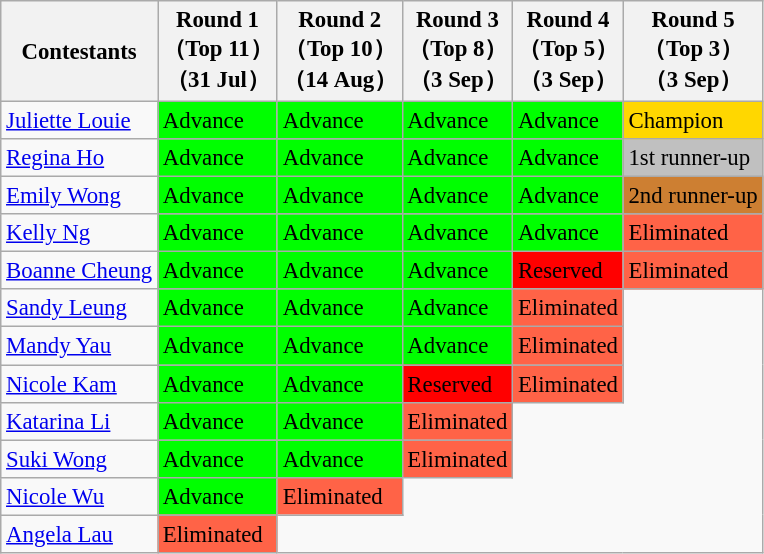<table class="wikitable" style="font-size: 95%;">
<tr>
<th>Contestants</th>
<th>Round 1 <br>（Top 11）<br>（31 Jul）</th>
<th>Round 2<br>（Top 10）<br>（14 Aug）</th>
<th>Round 3<br>（Top 8）<br>（3 Sep）</th>
<th>Round 4<br>（Top 5）<br>（3 Sep）</th>
<th>Round 5 <br>（Top 3）<br>（3 Sep）</th>
</tr>
<tr>
<td><a href='#'>Juliette Louie</a></td>
<td bgcolor="lime">Advance</td>
<td bgcolor="lime">Advance</td>
<td bgcolor="lime">Advance</td>
<td bgcolor="lime">Advance</td>
<td bgcolor="gold">Champion</td>
</tr>
<tr>
<td><a href='#'>Regina Ho</a></td>
<td bgcolor="lime">Advance</td>
<td bgcolor="lime">Advance</td>
<td bgcolor="lime">Advance</td>
<td bgcolor="lime">Advance</td>
<td bgcolor="silver">1st runner-up</td>
</tr>
<tr>
<td><a href='#'>Emily Wong</a></td>
<td bgcolor="lime">Advance</td>
<td bgcolor="lime">Advance</td>
<td bgcolor="lime">Advance</td>
<td bgcolor="lime">Advance</td>
<td bgcolor="CD7F32">2nd runner-up</td>
</tr>
<tr>
<td><a href='#'>Kelly Ng</a></td>
<td bgcolor="lime">Advance</td>
<td bgcolor="lime">Advance</td>
<td bgcolor="lime">Advance</td>
<td bgcolor="lime">Advance</td>
<td bgcolor="tomato">Eliminated</td>
</tr>
<tr>
<td><a href='#'>Boanne Cheung</a></td>
<td bgcolor="lime">Advance</td>
<td bgcolor="lime">Advance</td>
<td bgcolor="lime">Advance</td>
<td bgcolor="red">Reserved</td>
<td bgcolor="tomato">Eliminated</td>
</tr>
<tr>
<td><a href='#'>Sandy Leung</a></td>
<td bgcolor="lime">Advance</td>
<td bgcolor="lime">Advance</td>
<td bgcolor="lime">Advance</td>
<td bgcolor="tomato">Eliminated</td>
</tr>
<tr>
<td><a href='#'>Mandy Yau</a></td>
<td bgcolor="lime">Advance</td>
<td bgcolor="lime">Advance</td>
<td bgcolor="lime">Advance</td>
<td bgcolor="tomato">Eliminated</td>
</tr>
<tr>
<td><a href='#'>Nicole Kam</a></td>
<td bgcolor="lime">Advance</td>
<td bgcolor="lime">Advance</td>
<td bgcolor="red">Reserved</td>
<td bgcolor="tomato">Eliminated</td>
</tr>
<tr>
<td><a href='#'>Katarina Li</a></td>
<td bgcolor="lime">Advance</td>
<td bgcolor="lime">Advance</td>
<td bgcolor="tomato">Eliminated</td>
</tr>
<tr>
<td><a href='#'>Suki Wong</a></td>
<td bgcolor="lime">Advance</td>
<td bgcolor="lime">Advance</td>
<td bgcolor="tomato">Eliminated</td>
</tr>
<tr>
<td><a href='#'>Nicole Wu</a></td>
<td bgcolor="lime">Advance</td>
<td bgcolor="tomato">Eliminated</td>
</tr>
<tr>
<td><a href='#'>Angela Lau</a></td>
<td bgcolor="tomato">Eliminated</td>
</tr>
</table>
